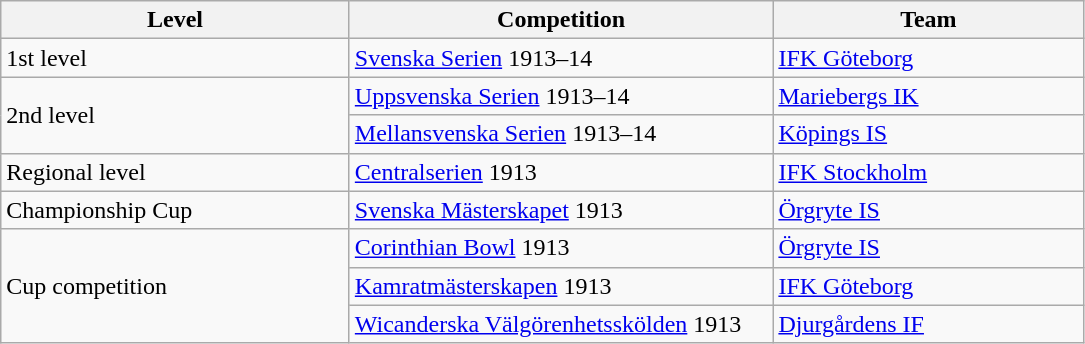<table class="wikitable" style="text-align: left;">
<tr>
<th style="width: 225px;">Level</th>
<th style="width: 275px;">Competition</th>
<th style="width: 200px;">Team</th>
</tr>
<tr>
<td>1st level</td>
<td><a href='#'>Svenska Serien</a> 1913–14</td>
<td><a href='#'>IFK Göteborg</a></td>
</tr>
<tr>
<td rowspan=2>2nd level</td>
<td><a href='#'>Uppsvenska Serien</a> 1913–14</td>
<td><a href='#'>Mariebergs IK</a></td>
</tr>
<tr>
<td><a href='#'>Mellansvenska Serien</a> 1913–14</td>
<td><a href='#'>Köpings IS</a></td>
</tr>
<tr>
<td>Regional level</td>
<td><a href='#'>Centralserien</a> 1913</td>
<td><a href='#'>IFK Stockholm</a></td>
</tr>
<tr>
<td>Championship Cup</td>
<td><a href='#'>Svenska Mästerskapet</a> 1913</td>
<td><a href='#'>Örgryte IS</a></td>
</tr>
<tr>
<td rowspan=3>Cup competition</td>
<td><a href='#'>Corinthian Bowl</a> 1913</td>
<td><a href='#'>Örgryte IS</a></td>
</tr>
<tr>
<td><a href='#'>Kamratmästerskapen</a> 1913</td>
<td><a href='#'>IFK Göteborg</a></td>
</tr>
<tr>
<td><a href='#'>Wicanderska Välgörenhetsskölden</a> 1913</td>
<td><a href='#'>Djurgårdens IF</a></td>
</tr>
</table>
